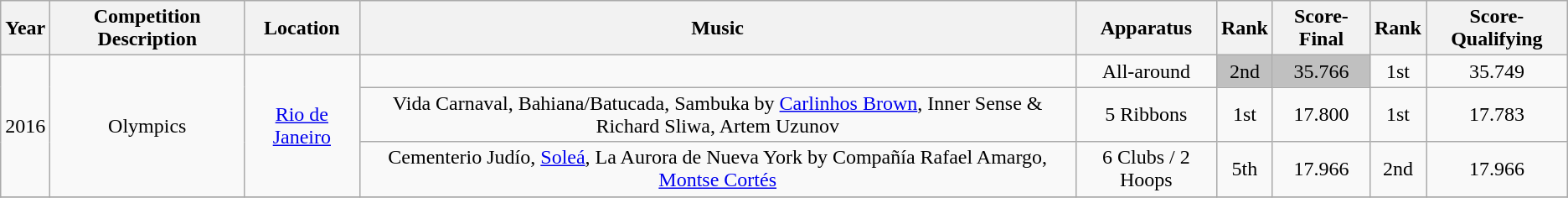<table class="wikitable" style="text-align:center">
<tr>
<th>Year</th>
<th>Competition Description</th>
<th>Location</th>
<th>Music</th>
<th>Apparatus</th>
<th>Rank</th>
<th>Score-Final</th>
<th>Rank</th>
<th>Score-Qualifying</th>
</tr>
<tr>
<td rowspan="3">2016</td>
<td rowspan="3">Olympics</td>
<td rowspan="3"><a href='#'>Rio de Janeiro</a></td>
<td></td>
<td>All-around</td>
<td bgcolor=silver>2nd</td>
<td bgcolor=silver>35.766</td>
<td>1st</td>
<td>35.749</td>
</tr>
<tr>
<td>Vida Carnaval, Bahiana/Batucada, Sambuka by <a href='#'>Carlinhos Brown</a>, Inner Sense & Richard Sliwa, Artem Uzunov</td>
<td>5 Ribbons</td>
<td>1st</td>
<td>17.800</td>
<td>1st</td>
<td>17.783</td>
</tr>
<tr>
<td>Cementerio Judío, <a href='#'>Soleá</a>, La Aurora de Nueva York by Compañía Rafael Amargo, <a href='#'>Montse Cortés</a></td>
<td>6 Clubs / 2 Hoops</td>
<td>5th</td>
<td>17.966</td>
<td>2nd</td>
<td>17.966</td>
</tr>
<tr>
</tr>
</table>
